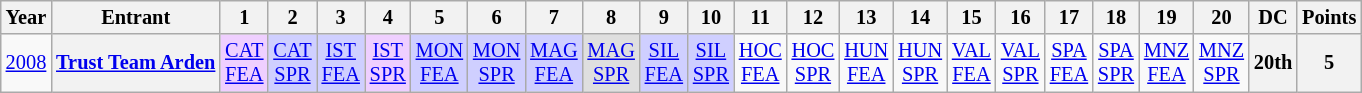<table class="wikitable" style="text-align:center; font-size:85%">
<tr>
<th>Year</th>
<th>Entrant</th>
<th>1</th>
<th>2</th>
<th>3</th>
<th>4</th>
<th>5</th>
<th>6</th>
<th>7</th>
<th>8</th>
<th>9</th>
<th>10</th>
<th>11</th>
<th>12</th>
<th>13</th>
<th>14</th>
<th>15</th>
<th>16</th>
<th>17</th>
<th>18</th>
<th>19</th>
<th>20</th>
<th>DC</th>
<th>Points</th>
</tr>
<tr>
<td><a href='#'>2008</a></td>
<th nowrap><a href='#'>Trust Team Arden</a></th>
<td style="background:#EFCFFF;"><a href='#'>CAT<br>FEA</a><br></td>
<td style="background:#CFCFFF;"><a href='#'>CAT<br>SPR</a><br></td>
<td style="background:#CFCFFF;"><a href='#'>IST<br>FEA</a><br></td>
<td style="background:#EFCFFF;"><a href='#'>IST<br>SPR</a><br></td>
<td style="background:#CFCFFF;"><a href='#'>MON<br>FEA</a><br></td>
<td style="background:#CFCFFF;"><a href='#'>MON<br>SPR</a><br></td>
<td style="background:#CFCFFF;"><a href='#'>MAG<br>FEA</a><br></td>
<td style="background:#DFDFDF;"><a href='#'>MAG<br>SPR</a><br></td>
<td style="background:#CFCFFF;"><a href='#'>SIL<br>FEA</a><br></td>
<td style="background:#CFCFFF;"><a href='#'>SIL<br>SPR</a><br></td>
<td><a href='#'>HOC<br>FEA</a></td>
<td><a href='#'>HOC<br>SPR</a></td>
<td><a href='#'>HUN<br>FEA</a></td>
<td><a href='#'>HUN<br>SPR</a></td>
<td><a href='#'>VAL<br>FEA</a></td>
<td><a href='#'>VAL<br>SPR</a></td>
<td><a href='#'>SPA<br>FEA</a></td>
<td><a href='#'>SPA<br>SPR</a></td>
<td><a href='#'>MNZ<br>FEA</a></td>
<td><a href='#'>MNZ<br>SPR</a></td>
<th>20th</th>
<th>5</th>
</tr>
</table>
